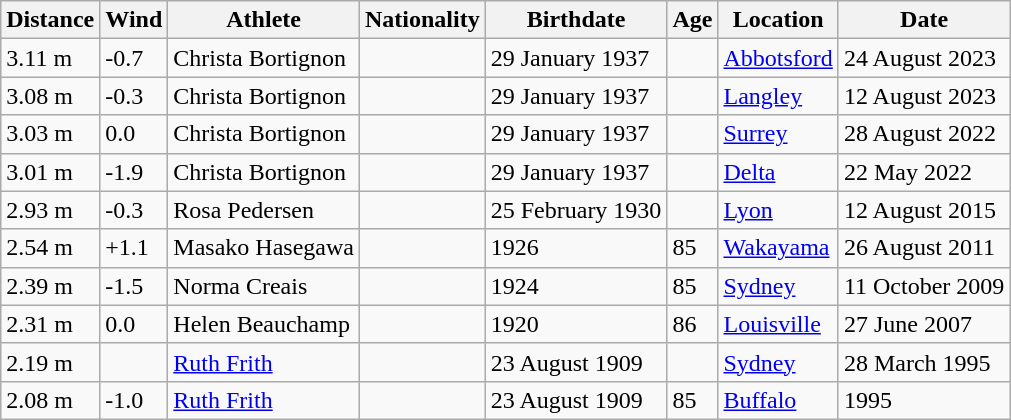<table class="wikitable">
<tr>
<th>Distance</th>
<th>Wind</th>
<th>Athlete</th>
<th>Nationality</th>
<th>Birthdate</th>
<th>Age</th>
<th>Location</th>
<th>Date</th>
</tr>
<tr>
<td>3.11 m</td>
<td>-0.7</td>
<td>Christa Bortignon</td>
<td></td>
<td>29 January 1937</td>
<td></td>
<td><a href='#'>Abbotsford</a></td>
<td>24 August 2023</td>
</tr>
<tr>
<td>3.08 m</td>
<td>-0.3</td>
<td>Christa Bortignon</td>
<td></td>
<td>29 January 1937</td>
<td></td>
<td><a href='#'>Langley</a></td>
<td>12 August 2023</td>
</tr>
<tr>
<td>3.03 m</td>
<td>0.0</td>
<td>Christa Bortignon</td>
<td></td>
<td>29 January 1937</td>
<td></td>
<td><a href='#'>Surrey</a></td>
<td>28 August 2022</td>
</tr>
<tr>
<td>3.01 m</td>
<td>-1.9</td>
<td>Christa Bortignon</td>
<td></td>
<td>29 January 1937</td>
<td></td>
<td><a href='#'>Delta</a></td>
<td>22 May 2022</td>
</tr>
<tr>
<td>2.93 m</td>
<td>-0.3</td>
<td>Rosa Pedersen</td>
<td></td>
<td>25 February 1930</td>
<td></td>
<td><a href='#'>Lyon</a></td>
<td>12 August 2015</td>
</tr>
<tr>
<td>2.54 m</td>
<td>+1.1</td>
<td>Masako Hasegawa</td>
<td></td>
<td>1926</td>
<td>85</td>
<td><a href='#'>Wakayama</a></td>
<td>26 August 2011</td>
</tr>
<tr>
<td>2.39 m</td>
<td>-1.5</td>
<td>Norma Creais</td>
<td></td>
<td>1924</td>
<td>85</td>
<td><a href='#'>Sydney</a></td>
<td>11 October 2009</td>
</tr>
<tr>
<td>2.31 m</td>
<td>0.0</td>
<td>Helen Beauchamp</td>
<td></td>
<td>1920</td>
<td>86</td>
<td><a href='#'>Louisville</a></td>
<td>27 June 2007</td>
</tr>
<tr>
<td>2.19 m</td>
<td></td>
<td><a href='#'>Ruth Frith</a></td>
<td></td>
<td>23 August 1909</td>
<td></td>
<td><a href='#'>Sydney</a></td>
<td>28 March 1995</td>
</tr>
<tr>
<td>2.08 m</td>
<td>-1.0</td>
<td><a href='#'>Ruth Frith</a></td>
<td></td>
<td>23 August 1909</td>
<td>85</td>
<td><a href='#'>Buffalo</a></td>
<td>1995</td>
</tr>
</table>
